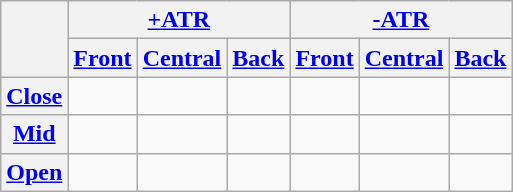<table class="wikitable" style="text-align:center">
<tr>
<th rowspan="2"></th>
<th colspan="3"><a href='#'>+ATR</a></th>
<th colspan="3"><a href='#'>-ATR</a></th>
</tr>
<tr>
<th><a href='#'>Front</a></th>
<th><a href='#'>Central</a></th>
<th><a href='#'>Back</a></th>
<th><a href='#'>Front</a></th>
<th><a href='#'>Central</a></th>
<th><a href='#'>Back</a></th>
</tr>
<tr>
<th><a href='#'>Close</a></th>
<td></td>
<td></td>
<td></td>
<td></td>
<td></td>
<td></td>
</tr>
<tr>
<th><a href='#'>Mid</a></th>
<td></td>
<td></td>
<td></td>
<td></td>
<td></td>
<td></td>
</tr>
<tr>
<th><a href='#'>Open</a></th>
<td></td>
<td></td>
<td></td>
<td></td>
<td></td>
<td></td>
</tr>
</table>
